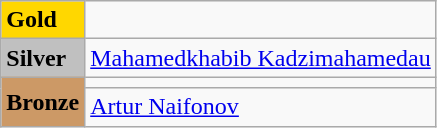<table class="wikitable">
<tr>
<td bgcolor="gold"><strong>Gold</strong></td>
<td></td>
</tr>
<tr>
<td bgcolor="silver"><strong>Silver</strong></td>
<td> <a href='#'>Mahamedkhabib Kadzimahamedau</a> </td>
</tr>
<tr>
<td rowspan="2" bgcolor="#cc9966"><strong>Bronze</strong></td>
<td></td>
</tr>
<tr>
<td> <a href='#'>Artur Naifonov</a> </td>
</tr>
</table>
